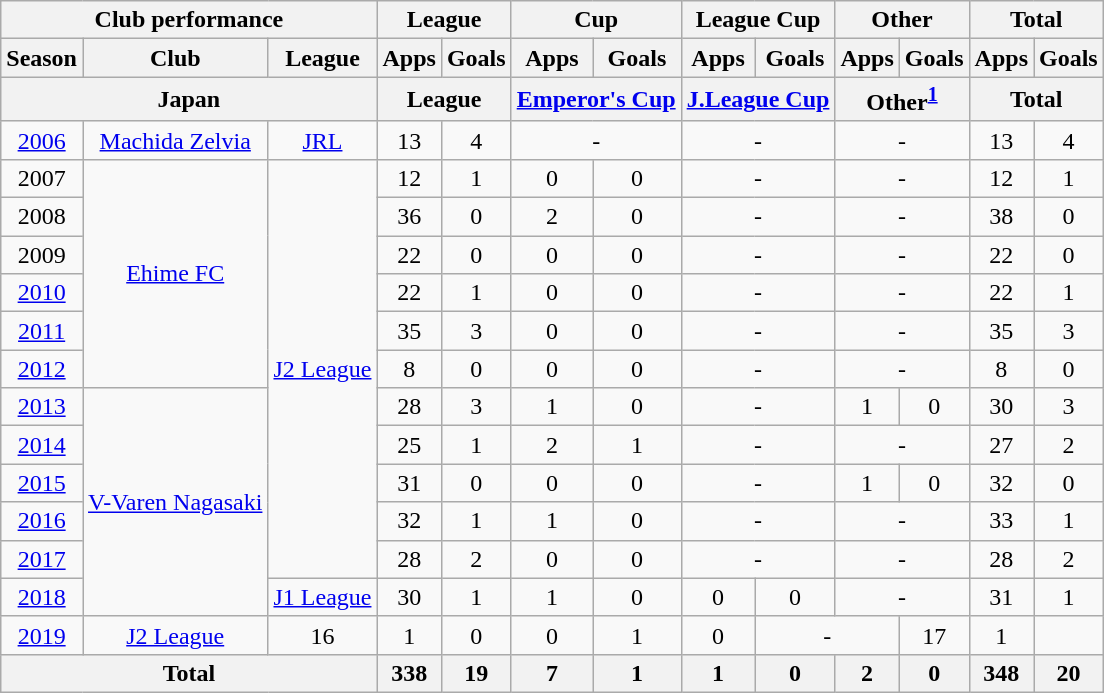<table class="wikitable" style="text-align:center;">
<tr>
<th colspan=3>Club performance</th>
<th colspan=2>League</th>
<th colspan=2>Cup</th>
<th colspan=2>League Cup</th>
<th colspan=2>Other</th>
<th colspan=2>Total</th>
</tr>
<tr>
<th>Season</th>
<th>Club</th>
<th>League</th>
<th>Apps</th>
<th>Goals</th>
<th>Apps</th>
<th>Goals</th>
<th>Apps</th>
<th>Goals</th>
<th>Apps</th>
<th>Goals</th>
<th>Apps</th>
<th>Goals</th>
</tr>
<tr>
<th colspan=3>Japan</th>
<th colspan=2>League</th>
<th colspan=2><a href='#'>Emperor's Cup</a></th>
<th colspan=2><a href='#'>J.League Cup</a></th>
<th colspan="2">Other<sup><a href='#'>1</a></sup></th>
<th colspan=2>Total</th>
</tr>
<tr>
<td><a href='#'>2006</a></td>
<td><a href='#'>Machida Zelvia</a></td>
<td><a href='#'>JRL</a></td>
<td>13</td>
<td>4</td>
<td colspan="2">-</td>
<td colspan="2">-</td>
<td colspan="2">-</td>
<td>13</td>
<td>4</td>
</tr>
<tr>
<td>2007</td>
<td rowspan="6"><a href='#'>Ehime FC</a></td>
<td rowspan="11"><a href='#'>J2 League</a></td>
<td>12</td>
<td>1</td>
<td>0</td>
<td>0</td>
<td colspan="2">-</td>
<td colspan="2">-</td>
<td>12</td>
<td>1</td>
</tr>
<tr>
<td>2008</td>
<td>36</td>
<td>0</td>
<td>2</td>
<td>0</td>
<td colspan="2">-</td>
<td colspan="2">-</td>
<td>38</td>
<td>0</td>
</tr>
<tr>
<td>2009</td>
<td>22</td>
<td>0</td>
<td>0</td>
<td>0</td>
<td colspan="2">-</td>
<td colspan="2">-</td>
<td>22</td>
<td>0</td>
</tr>
<tr>
<td><a href='#'>2010</a></td>
<td>22</td>
<td>1</td>
<td>0</td>
<td>0</td>
<td colspan="2">-</td>
<td colspan="2">-</td>
<td>22</td>
<td>1</td>
</tr>
<tr>
<td><a href='#'>2011</a></td>
<td>35</td>
<td>3</td>
<td>0</td>
<td>0</td>
<td colspan="2">-</td>
<td colspan="2">-</td>
<td>35</td>
<td>3</td>
</tr>
<tr>
<td><a href='#'>2012</a></td>
<td>8</td>
<td>0</td>
<td>0</td>
<td>0</td>
<td colspan="2">-</td>
<td colspan="2">-</td>
<td>8</td>
<td>0</td>
</tr>
<tr>
<td><a href='#'>2013</a></td>
<td rowspan="6"><a href='#'>V-Varen Nagasaki</a></td>
<td>28</td>
<td>3</td>
<td>1</td>
<td>0</td>
<td colspan="2">-</td>
<td>1</td>
<td>0</td>
<td>30</td>
<td>3</td>
</tr>
<tr>
<td><a href='#'>2014</a></td>
<td>25</td>
<td>1</td>
<td>2</td>
<td>1</td>
<td colspan="2">-</td>
<td colspan="2">-</td>
<td>27</td>
<td>2</td>
</tr>
<tr>
<td><a href='#'>2015</a></td>
<td>31</td>
<td>0</td>
<td>0</td>
<td>0</td>
<td colspan="2">-</td>
<td>1</td>
<td>0</td>
<td>32</td>
<td>0</td>
</tr>
<tr>
<td><a href='#'>2016</a></td>
<td>32</td>
<td>1</td>
<td>1</td>
<td>0</td>
<td colspan="2">-</td>
<td colspan="2">-</td>
<td>33</td>
<td>1</td>
</tr>
<tr>
<td><a href='#'>2017</a></td>
<td>28</td>
<td>2</td>
<td>0</td>
<td>0</td>
<td colspan="2">-</td>
<td colspan="2">-</td>
<td>28</td>
<td>2</td>
</tr>
<tr>
<td><a href='#'>2018</a></td>
<td><a href='#'>J1 League</a></td>
<td>30</td>
<td>1</td>
<td>1</td>
<td>0</td>
<td>0</td>
<td>0</td>
<td colspan="2">-</td>
<td>31</td>
<td>1</td>
</tr>
<tr>
<td><a href='#'>2019</a></td>
<td><a href='#'>J2 League</a></td>
<td>16</td>
<td>1</td>
<td>0</td>
<td>0</td>
<td>1</td>
<td>0</td>
<td colspan="2">-</td>
<td>17</td>
<td>1</td>
</tr>
<tr>
<th colspan=3>Total</th>
<th>338</th>
<th>19</th>
<th>7</th>
<th>1</th>
<th>1</th>
<th>0</th>
<th>2</th>
<th>0</th>
<th>348</th>
<th>20</th>
</tr>
</table>
